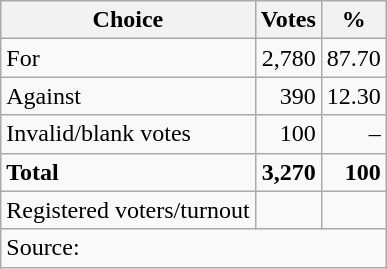<table class=wikitable style=text-align:right>
<tr>
<th>Choice</th>
<th>Votes</th>
<th>%</th>
</tr>
<tr>
<td align=left>For</td>
<td>2,780</td>
<td>87.70</td>
</tr>
<tr>
<td align=left>Against</td>
<td>390</td>
<td>12.30</td>
</tr>
<tr>
<td align=left>Invalid/blank votes</td>
<td>100</td>
<td>–</td>
</tr>
<tr>
<td align=left><strong>Total</strong></td>
<td><strong>3,270</strong></td>
<td><strong>100</strong></td>
</tr>
<tr>
<td align=left>Registered voters/turnout</td>
<td></td>
<td></td>
</tr>
<tr>
<td colspan=3 align=left>Source: </td>
</tr>
</table>
